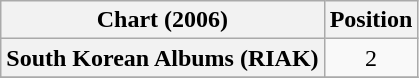<table class="wikitable plainrowheaders">
<tr>
<th>Chart (2006)</th>
<th>Position</th>
</tr>
<tr>
<th scope="row">South Korean Albums (RIAK)</th>
<td style="text-align:center;">2</td>
</tr>
<tr>
</tr>
</table>
